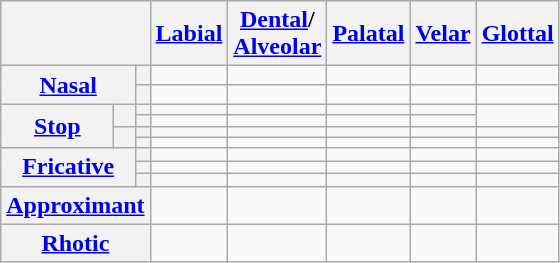<table class="wikitable" style="text-align:center;">
<tr>
<th colspan="3"></th>
<th><a href='#'>Labial</a></th>
<th><a href='#'>Dental</a>/<br> <a href='#'>Alveolar</a></th>
<th><a href='#'>Palatal</a></th>
<th><a href='#'>Velar</a></th>
<th><a href='#'>Glottal</a></th>
</tr>
<tr>
<th rowspan="2" colspan="2"><a href='#'>Nasal</a></th>
<th></th>
<td></td>
<td></td>
<td></td>
<td></td>
<td></td>
</tr>
<tr>
<th></th>
<td></td>
<td></td>
<td></td>
<td></td>
<td></td>
</tr>
<tr>
<th rowspan="4"><a href='#'>Stop</a></th>
<th rowspan="2"></th>
<th></th>
<td></td>
<td></td>
<td></td>
<td></td>
<td rowspan="2"></td>
</tr>
<tr>
<th></th>
<td></td>
<td></td>
<td></td>
<td></td>
</tr>
<tr>
<th rowspan="2"></th>
<th></th>
<td></td>
<td></td>
<td></td>
<td></td>
<td></td>
</tr>
<tr>
<th></th>
<td></td>
<td></td>
<td></td>
<td></td>
<td></td>
</tr>
<tr>
<th rowspan="3" colspan="2"><a href='#'>Fricative</a></th>
<th></th>
<td></td>
<td></td>
<td></td>
<td></td>
<td></td>
</tr>
<tr>
<th></th>
<td></td>
<td></td>
<td></td>
<td></td>
<td></td>
</tr>
<tr>
<th></th>
<td></td>
<td></td>
<td></td>
<td></td>
<td></td>
</tr>
<tr>
<th colspan="3"><a href='#'>Approximant</a></th>
<td></td>
<td></td>
<td></td>
<td></td>
<td></td>
</tr>
<tr>
<th colspan="3"><a href='#'>Rhotic</a></th>
<td></td>
<td></td>
<td></td>
<td></td>
<td></td>
</tr>
</table>
